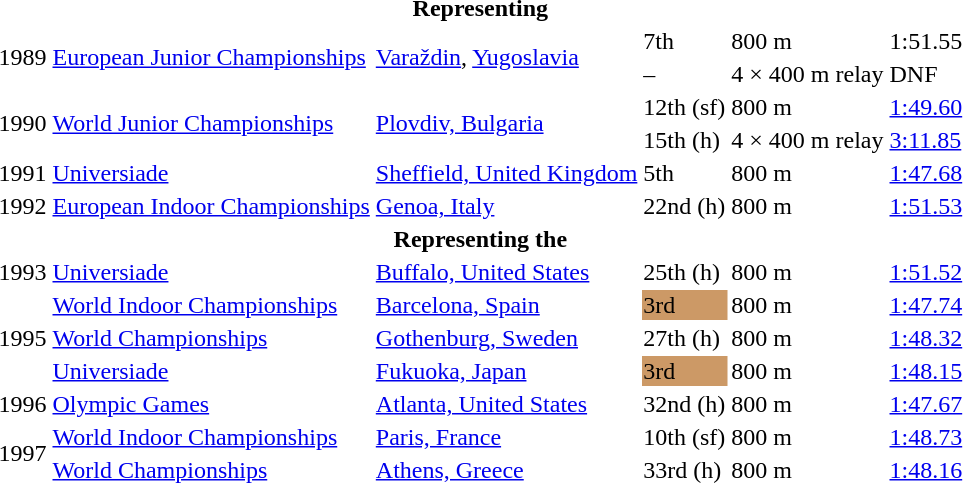<table>
<tr>
<th colspan="6">Representing </th>
</tr>
<tr>
<td rowspan=2>1989</td>
<td rowspan=2><a href='#'>European Junior Championships</a></td>
<td rowspan=2><a href='#'>Varaždin</a>, <a href='#'>Yugoslavia</a></td>
<td>7th</td>
<td>800 m</td>
<td>1:51.55</td>
</tr>
<tr>
<td>–</td>
<td>4 × 400 m relay</td>
<td>DNF</td>
</tr>
<tr>
<td rowspan=2>1990</td>
<td rowspan=2><a href='#'>World Junior Championships</a></td>
<td rowspan=2><a href='#'>Plovdiv, Bulgaria</a></td>
<td>12th (sf)</td>
<td>800 m</td>
<td><a href='#'>1:49.60</a></td>
</tr>
<tr>
<td>15th (h)</td>
<td>4 × 400 m relay</td>
<td><a href='#'>3:11.85</a></td>
</tr>
<tr>
<td>1991</td>
<td><a href='#'>Universiade</a></td>
<td><a href='#'>Sheffield, United Kingdom</a></td>
<td>5th</td>
<td>800 m</td>
<td><a href='#'>1:47.68</a></td>
</tr>
<tr>
<td>1992</td>
<td><a href='#'>European Indoor Championships</a></td>
<td><a href='#'>Genoa, Italy</a></td>
<td>22nd (h)</td>
<td>800 m</td>
<td><a href='#'>1:51.53</a></td>
</tr>
<tr>
<th colspan="6">Representing the </th>
</tr>
<tr>
<td>1993</td>
<td><a href='#'>Universiade</a></td>
<td><a href='#'>Buffalo, United States</a></td>
<td>25th (h)</td>
<td>800 m</td>
<td><a href='#'>1:51.52</a></td>
</tr>
<tr>
<td rowspan=3>1995</td>
<td><a href='#'>World Indoor Championships</a></td>
<td><a href='#'>Barcelona, Spain</a></td>
<td bgcolor=cc9966>3rd</td>
<td>800 m</td>
<td><a href='#'>1:47.74</a></td>
</tr>
<tr>
<td><a href='#'>World Championships</a></td>
<td><a href='#'>Gothenburg, Sweden</a></td>
<td>27th (h)</td>
<td>800 m</td>
<td><a href='#'>1:48.32</a></td>
</tr>
<tr>
<td><a href='#'>Universiade</a></td>
<td><a href='#'>Fukuoka, Japan</a></td>
<td bgcolor=cc9966>3rd</td>
<td>800 m</td>
<td><a href='#'>1:48.15</a></td>
</tr>
<tr>
<td>1996</td>
<td><a href='#'>Olympic Games</a></td>
<td><a href='#'>Atlanta, United States</a></td>
<td>32nd (h)</td>
<td>800 m</td>
<td><a href='#'>1:47.67</a></td>
</tr>
<tr>
<td rowspan=2>1997</td>
<td><a href='#'>World Indoor Championships</a></td>
<td><a href='#'>Paris, France</a></td>
<td>10th (sf)</td>
<td>800 m</td>
<td><a href='#'>1:48.73</a></td>
</tr>
<tr>
<td><a href='#'>World Championships</a></td>
<td><a href='#'>Athens, Greece</a></td>
<td>33rd (h)</td>
<td>800 m</td>
<td><a href='#'>1:48.16</a></td>
</tr>
</table>
